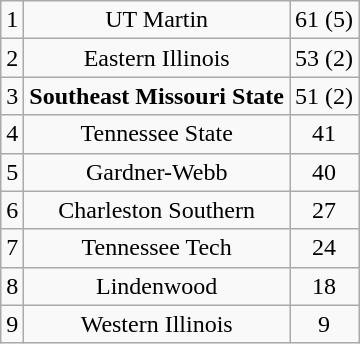<table class="wikitable">
<tr align="center">
<td>1</td>
<td>UT Martin</td>
<td>61 (5)</td>
</tr>
<tr align="center">
<td>2</td>
<td>Eastern Illinois</td>
<td>53 (2)</td>
</tr>
<tr align="center">
<td>3</td>
<td><strong>Southeast Missouri State</strong></td>
<td>51 (2)</td>
</tr>
<tr align="center">
<td>4</td>
<td>Tennessee State</td>
<td>41</td>
</tr>
<tr align="center">
<td>5</td>
<td>Gardner-Webb</td>
<td>40</td>
</tr>
<tr align="center">
<td>6</td>
<td>Charleston Southern</td>
<td>27</td>
</tr>
<tr align="center">
<td>7</td>
<td>Tennessee Tech</td>
<td>24</td>
</tr>
<tr align="center">
<td>8</td>
<td>Lindenwood</td>
<td>18</td>
</tr>
<tr align="center">
<td>9</td>
<td>Western Illinois</td>
<td>9</td>
</tr>
</table>
